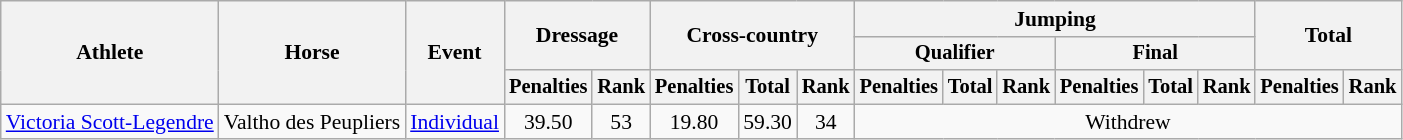<table class=wikitable style="font-size:90%">
<tr>
<th rowspan="3">Athlete</th>
<th rowspan="3">Horse</th>
<th rowspan="3">Event</th>
<th colspan="2" rowspan="2">Dressage</th>
<th colspan="3" rowspan="2">Cross-country</th>
<th colspan="6">Jumping</th>
<th colspan="2" rowspan="2">Total</th>
</tr>
<tr style="font-size:95%">
<th colspan="3">Qualifier</th>
<th colspan="3">Final</th>
</tr>
<tr style="font-size:95%">
<th>Penalties</th>
<th>Rank</th>
<th>Penalties</th>
<th>Total</th>
<th>Rank</th>
<th>Penalties</th>
<th>Total</th>
<th>Rank</th>
<th>Penalties</th>
<th>Total</th>
<th>Rank</th>
<th>Penalties</th>
<th>Rank</th>
</tr>
<tr align=center>
<td align=left><a href='#'>Victoria Scott-Legendre</a></td>
<td align=left>Valtho des Peupliers</td>
<td align=left><a href='#'>Individual</a></td>
<td>39.50</td>
<td>53</td>
<td>19.80</td>
<td>59.30</td>
<td>34</td>
<td colspan=8>Withdrew</td>
</tr>
</table>
